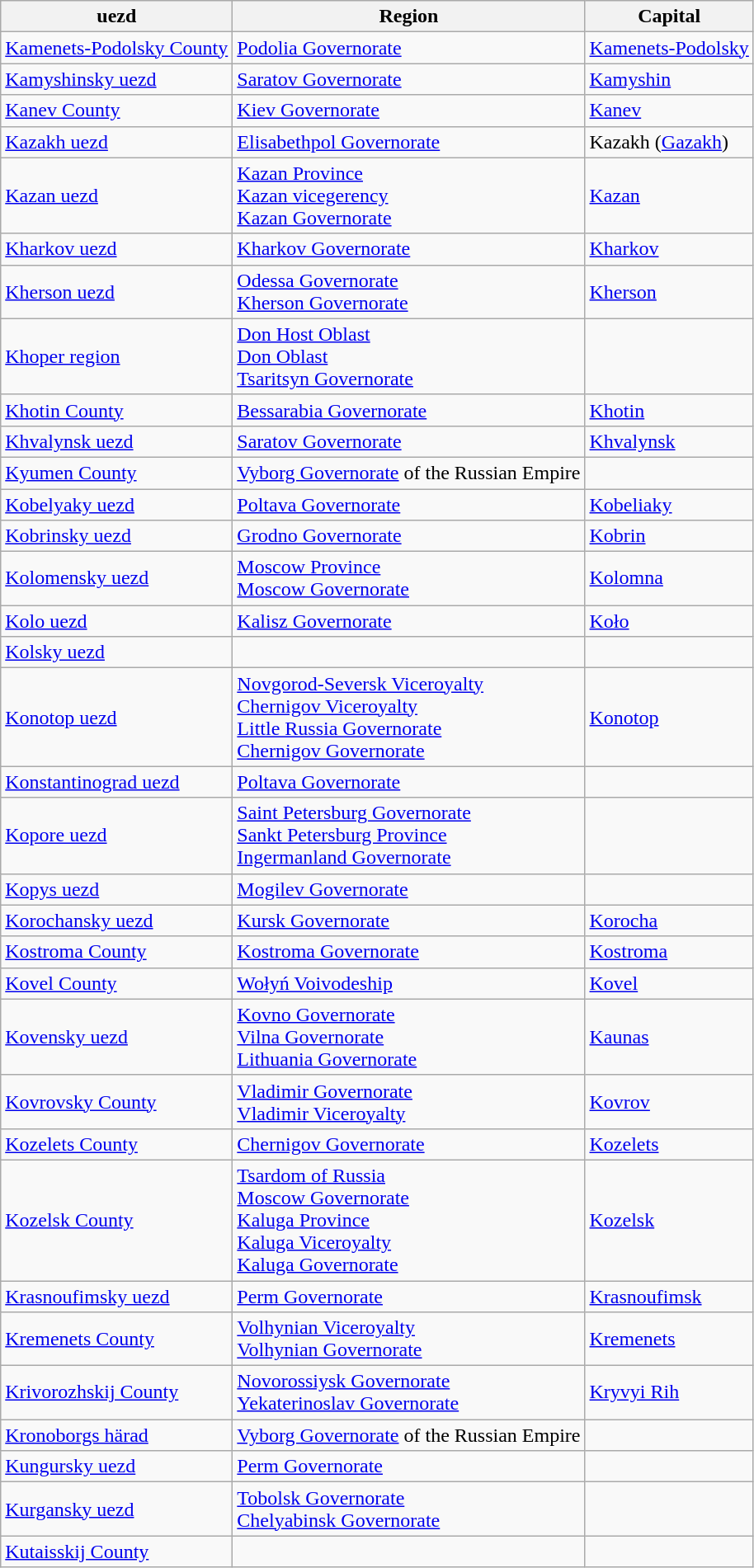<table class="wikitable sortable">
<tr>
<th>uezd</th>
<th>Region</th>
<th>Capital</th>
</tr>
<tr>
<td><a href='#'>Kamenets-Podolsky County</a></td>
<td><a href='#'>Podolia Governorate</a></td>
<td><a href='#'>Kamenets-Podolsky</a></td>
</tr>
<tr>
<td><a href='#'>Kamyshinsky uezd</a></td>
<td><a href='#'>Saratov Governorate</a></td>
<td><a href='#'>Kamyshin</a></td>
</tr>
<tr>
<td><a href='#'>Kanev County</a></td>
<td><a href='#'>Kiev Governorate</a></td>
<td><a href='#'>Kanev</a></td>
</tr>
<tr>
<td><a href='#'>Kazakh uezd</a></td>
<td><a href='#'>Elisabethpol Governorate</a></td>
<td>Kazakh (<a href='#'>Gazakh</a>)</td>
</tr>
<tr>
<td><a href='#'>Kazan uezd</a></td>
<td><a href='#'>Kazan Province</a><br><a href='#'>Kazan vicegerency</a><br><a href='#'>Kazan Governorate</a></td>
<td><a href='#'>Kazan</a></td>
</tr>
<tr>
<td><a href='#'>Kharkov uezd</a></td>
<td><a href='#'>Kharkov Governorate</a></td>
<td><a href='#'>Kharkov</a></td>
</tr>
<tr>
<td><a href='#'>Kherson uezd</a></td>
<td><a href='#'>Odessa Governorate</a><br><a href='#'>Kherson Governorate</a></td>
<td><a href='#'>Kherson</a></td>
</tr>
<tr>
<td><a href='#'>Khoper region</a></td>
<td><a href='#'>Don Host Oblast</a><br><a href='#'>Don Oblast</a><br><a href='#'>Tsaritsyn Governorate</a></td>
<td></td>
</tr>
<tr>
<td><a href='#'>Khotin County</a></td>
<td><a href='#'>Bessarabia Governorate</a></td>
<td><a href='#'>Khotin</a></td>
</tr>
<tr>
<td><a href='#'>Khvalynsk uezd</a></td>
<td><a href='#'>Saratov Governorate</a></td>
<td><a href='#'>Khvalynsk</a></td>
</tr>
<tr>
<td><a href='#'>Kyumen County</a></td>
<td><a href='#'>Vyborg Governorate</a> of the Russian Empire</td>
<td></td>
</tr>
<tr>
<td><a href='#'>Kobelyaky uezd</a></td>
<td><a href='#'>Poltava Governorate</a></td>
<td><a href='#'>Kobeliaky</a></td>
</tr>
<tr>
<td><a href='#'>Kobrinsky uezd</a></td>
<td><a href='#'>Grodno Governorate</a></td>
<td><a href='#'>Kobrin</a></td>
</tr>
<tr>
<td><a href='#'>Kolomensky uezd</a></td>
<td><a href='#'>Moscow Province</a><br><a href='#'>Moscow Governorate</a></td>
<td><a href='#'>Kolomna</a></td>
</tr>
<tr>
<td><a href='#'>Kolo uezd</a></td>
<td><a href='#'>Kalisz Governorate</a></td>
<td><a href='#'>Koło</a></td>
</tr>
<tr>
<td><a href='#'>Kolsky uezd</a></td>
<td></td>
<td></td>
</tr>
<tr>
<td><a href='#'>Konotop uezd</a></td>
<td><a href='#'>Novgorod-Seversk Viceroyalty</a><br><a href='#'>Chernigov Viceroyalty</a><br><a href='#'>Little Russia Governorate</a><br><a href='#'>Chernigov Governorate</a></td>
<td><a href='#'>Konotop</a></td>
</tr>
<tr>
<td><a href='#'>Konstantinograd uezd</a></td>
<td><a href='#'>Poltava Governorate</a></td>
<td></td>
</tr>
<tr>
<td><a href='#'>Kopore uezd</a></td>
<td><a href='#'>Saint Petersburg Governorate</a><br><a href='#'>Sankt Petersburg Province</a><br><a href='#'>Ingermanland Governorate</a></td>
<td></td>
</tr>
<tr>
<td><a href='#'>Kopys uezd</a></td>
<td><a href='#'>Mogilev Governorate</a></td>
<td></td>
</tr>
<tr>
<td><a href='#'>Korochansky uezd</a></td>
<td><a href='#'>Kursk Governorate</a></td>
<td><a href='#'>Korocha</a></td>
</tr>
<tr>
<td><a href='#'>Kostroma County</a></td>
<td><a href='#'>Kostroma Governorate</a></td>
<td><a href='#'>Kostroma</a></td>
</tr>
<tr>
<td><a href='#'>Kovel County</a></td>
<td><a href='#'>Wołyń Voivodeship</a></td>
<td><a href='#'>Kovel</a></td>
</tr>
<tr>
<td><a href='#'>Kovensky uezd</a></td>
<td><a href='#'>Kovno Governorate</a><br><a href='#'>Vilna Governorate</a><br><a href='#'>Lithuania Governorate</a></td>
<td><a href='#'>Kaunas</a></td>
</tr>
<tr>
<td><a href='#'>Kovrovsky County</a></td>
<td><a href='#'>Vladimir Governorate</a><br><a href='#'>Vladimir Viceroyalty</a></td>
<td><a href='#'>Kovrov</a></td>
</tr>
<tr>
<td><a href='#'>Kozelets County</a></td>
<td><a href='#'>Chernigov Governorate</a></td>
<td><a href='#'>Kozelets</a></td>
</tr>
<tr>
<td><a href='#'>Kozelsk County</a></td>
<td><a href='#'>Tsardom of Russia</a><br><a href='#'>Moscow Governorate</a><br><a href='#'>Kaluga Province</a><br><a href='#'>Kaluga Viceroyalty</a><br><a href='#'>Kaluga Governorate</a></td>
<td><a href='#'>Kozelsk</a></td>
</tr>
<tr>
<td><a href='#'>Krasnoufimsky uezd</a></td>
<td><a href='#'>Perm Governorate</a></td>
<td><a href='#'>Krasnoufimsk</a></td>
</tr>
<tr>
<td><a href='#'>Kremenets County</a></td>
<td><a href='#'>Volhynian Viceroyalty</a><br><a href='#'>Volhynian Governorate</a></td>
<td><a href='#'>Kremenets</a></td>
</tr>
<tr>
<td><a href='#'>Krivorozhskij County</a></td>
<td><a href='#'>Novorossiysk Governorate</a><br><a href='#'>Yekaterinoslav Governorate</a></td>
<td><a href='#'>Kryvyi Rih</a></td>
</tr>
<tr>
<td><a href='#'>Kronoborgs härad</a></td>
<td><a href='#'>Vyborg Governorate</a> of the Russian Empire</td>
<td></td>
</tr>
<tr>
<td><a href='#'>Kungursky uezd</a></td>
<td><a href='#'>Perm Governorate</a></td>
<td></td>
</tr>
<tr>
<td><a href='#'>Kurgansky uezd</a></td>
<td><a href='#'>Tobolsk Governorate</a><br><a href='#'>Chelyabinsk Governorate</a></td>
<td></td>
</tr>
<tr>
<td><a href='#'>Kutaisskij County</a></td>
<td></td>
<td></td>
</tr>
</table>
